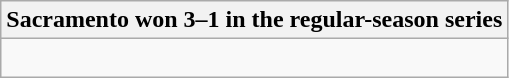<table class="wikitable collapsible collapsed">
<tr>
<th>Sacramento won 3–1 in the regular-season series</th>
</tr>
<tr>
<td><br>


</td>
</tr>
</table>
